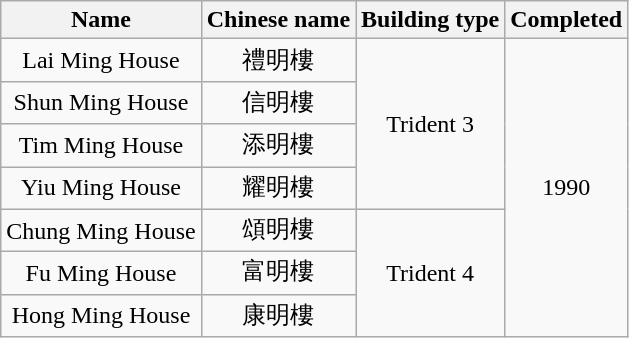<table class="wikitable" style="text-align: center">
<tr>
<th>Name</th>
<th>Chinese name</th>
<th>Building type</th>
<th>Completed</th>
</tr>
<tr>
<td>Lai Ming House</td>
<td>禮明樓</td>
<td rowspan="4">Trident 3</td>
<td rowspan="7">1990</td>
</tr>
<tr>
<td>Shun Ming House</td>
<td>信明樓</td>
</tr>
<tr>
<td>Tim Ming House</td>
<td>添明樓</td>
</tr>
<tr>
<td>Yiu Ming House</td>
<td>耀明樓</td>
</tr>
<tr>
<td>Chung Ming House</td>
<td>頌明樓</td>
<td rowspan="3">Trident 4</td>
</tr>
<tr>
<td>Fu Ming House</td>
<td>富明樓</td>
</tr>
<tr>
<td>Hong Ming House</td>
<td>康明樓</td>
</tr>
</table>
